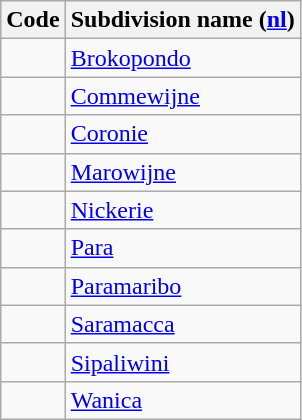<table class="wikitable sortable">
<tr>
<th>Code</th>
<th>Subdivision name (<a href='#'>nl</a>)</th>
</tr>
<tr>
<td></td>
<td><a href='#'>Brokopondo</a></td>
</tr>
<tr>
<td></td>
<td><a href='#'>Commewijne</a></td>
</tr>
<tr>
<td></td>
<td><a href='#'>Coronie</a></td>
</tr>
<tr>
<td></td>
<td><a href='#'>Marowijne</a></td>
</tr>
<tr>
<td></td>
<td><a href='#'>Nickerie</a></td>
</tr>
<tr>
<td></td>
<td><a href='#'>Para</a></td>
</tr>
<tr>
<td></td>
<td><a href='#'>Paramaribo</a></td>
</tr>
<tr>
<td></td>
<td><a href='#'>Saramacca</a></td>
</tr>
<tr>
<td></td>
<td><a href='#'>Sipaliwini</a></td>
</tr>
<tr>
<td></td>
<td><a href='#'>Wanica</a></td>
</tr>
</table>
